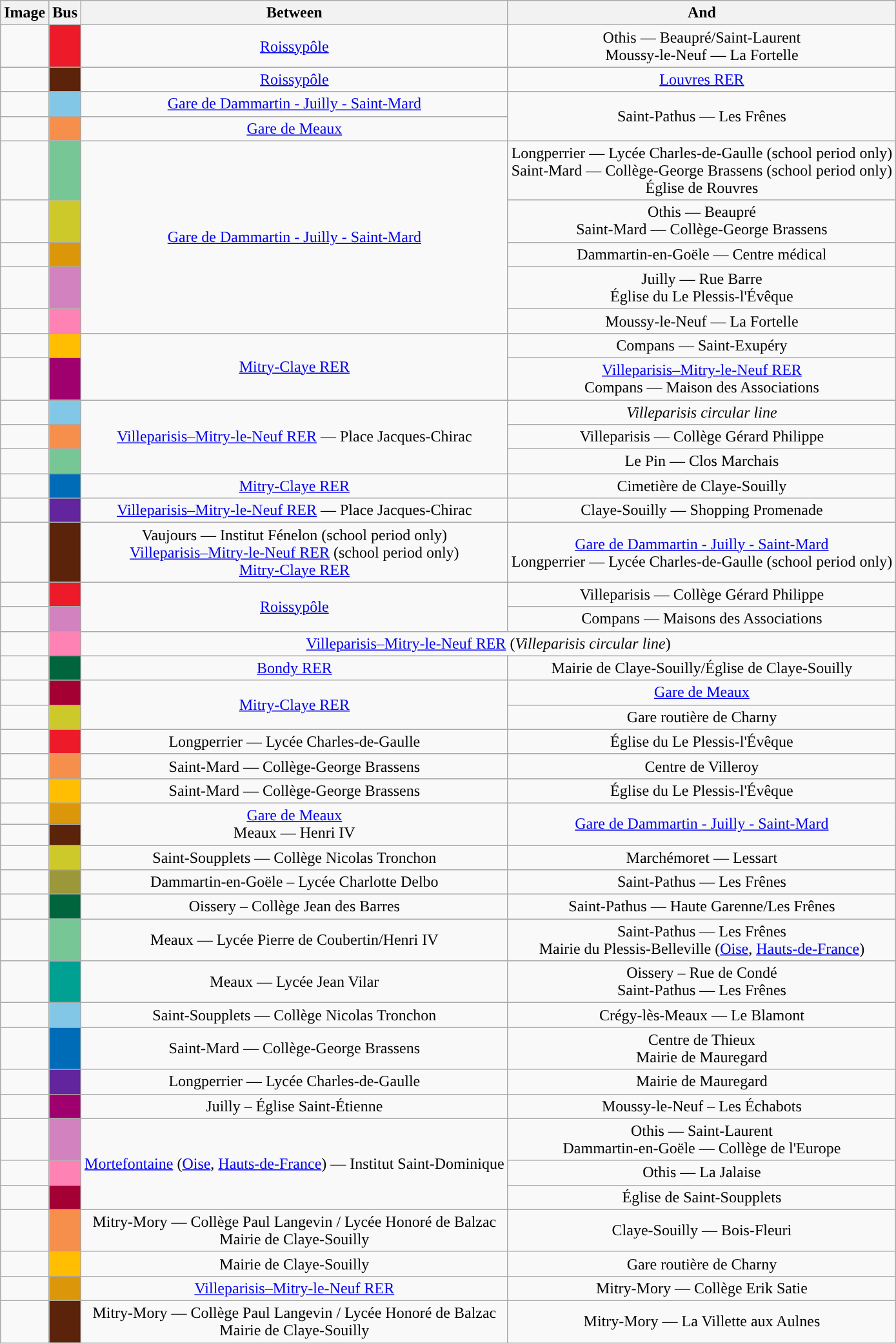<table class="wikitable alternance centre" style="text-align:center;">
<tr>
<th>Image</th>
<th>Bus</th>
<th>Between</th>
<th>And</th>
</tr>
<tr>
<td></td>
<td style="background:#ed1b2a;"></td>
<td><a href='#'>Roissypôle</a></td>
<td>Othis — Beaupré/Saint-Laurent<br>Moussy-le-Neuf — La Fortelle</td>
</tr>
<tr>
<td></td>
<td style="background:#5a230a;"></td>
<td><a href='#'>Roissypôle</a></td>
<td><a href='#'>Louvres RER</a></td>
</tr>
<tr>
<td></td>
<td style="background:#82c8e6;"></td>
<td><a href='#'>Gare de Dammartin - Juilly - Saint-Mard</a></td>
<td rowspan="2">Saint-Pathus — Les Frênes</td>
</tr>
<tr>
<td></td>
<td style="background:#f68f4b;"></td>
<td><a href='#'>Gare de Meaux</a></td>
</tr>
<tr>
<td></td>
<td style="background:#77c695;"></td>
<td rowspan="5"><a href='#'>Gare de Dammartin - Juilly - Saint-Mard</a></td>
<td>Longperrier — Lycée Charles-de-Gaulle (school period only)<br>Saint-Mard — Collège-George Brassens (school period only)<br>Église de Rouvres</td>
</tr>
<tr>
<td></td>
<td style="background:#cec92a;"></td>
<td>Othis — Beaupré<br>Saint-Mard — Collège-George Brassens</td>
</tr>
<tr>
<td></td>
<td style="background:#dc9609;"></td>
<td>Dammartin-en-Goële — Centre médical</td>
</tr>
<tr>
<td></td>
<td style="background:#d282be;"></td>
<td>Juilly — Rue Barre<br>Église du Le Plessis-l'Évêque</td>
</tr>
<tr>
<td></td>
<td style="background:#ff82b4;"></td>
<td>Moussy-le-Neuf — La Fortelle</td>
</tr>
<tr>
<td></td>
<td style="background:#ffbe02;"></td>
<td rowspan="2"><a href='#'>Mitry-Claye RER</a></td>
<td>Compans — Saint-Exupéry</td>
</tr>
<tr>
<td></td>
<td style="background:#a0006e;"></td>
<td><a href='#'>Villeparisis–Mitry-le-Neuf RER</a><br>Compans — Maison des Associations</td>
</tr>
<tr>
<td></td>
<td style="background:#82c8e6;"></td>
<td rowspan="3"><a href='#'>Villeparisis–Mitry-le-Neuf RER</a> — Place Jacques-Chirac</td>
<td><em>Villeparisis circular line</em></td>
</tr>
<tr>
<td></td>
<td style="background:#f68f4b;"></td>
<td>Villeparisis — Collège Gérard Philippe</td>
</tr>
<tr>
<td></td>
<td style="background:#77c695;"></td>
<td>Le Pin — Clos Marchais</td>
</tr>
<tr>
<td></td>
<td style="background:#006cb8;"></td>
<td><a href='#'>Mitry-Claye RER</a></td>
<td>Cimetière de Claye-Souilly</td>
</tr>
<tr>
<td></td>
<td style="background:#62259d;"></td>
<td><a href='#'>Villeparisis–Mitry-le-Neuf RER</a> — Place Jacques-Chirac</td>
<td>Claye-Souilly — Shopping Promenade</td>
</tr>
<tr>
<td></td>
<td style="background:#5a230a;"></td>
<td>Vaujours — Institut Fénelon (school period only)<br><a href='#'>Villeparisis–Mitry-le-Neuf RER</a> (school period only)<br><a href='#'>Mitry-Claye RER</a></td>
<td><a href='#'>Gare de Dammartin - Juilly - Saint-Mard</a><br>Longperrier — Lycée Charles-de-Gaulle (school period only)</td>
</tr>
<tr>
<td></td>
<td style="background:#ed1b2a;"></td>
<td rowspan="2"><a href='#'>Roissypôle</a></td>
<td>Villeparisis — Collège Gérard Philippe</td>
</tr>
<tr>
<td></td>
<td style="background:#d282be;"></td>
<td>Compans — Maisons des Associations</td>
</tr>
<tr>
<td></td>
<td style="background:#ff82b4;"></td>
<td colspan="2"><a href='#'>Villeparisis–Mitry-le-Neuf RER</a> (<em>Villeparisis circular line</em>)</td>
</tr>
<tr>
<td></td>
<td style="background:#00643c;"></td>
<td><a href='#'>Bondy RER</a></td>
<td>Mairie de Claye-Souilly/Église de Claye-Souilly</td>
</tr>
<tr>
<td></td>
<td style="background:#a50034;"></td>
<td rowspan="2"><a href='#'>Mitry-Claye RER</a></td>
<td><a href='#'>Gare de Meaux</a></td>
</tr>
<tr>
<td></td>
<td style="background:#cec92a;"></td>
<td>Gare routière de Charny</td>
</tr>
<tr>
<td></td>
<td style="background:#ed1b2a;"></td>
<td>Longperrier — Lycée Charles-de-Gaulle</td>
<td>Église du Le Plessis-l'Évêque</td>
</tr>
<tr>
<td></td>
<td style="background:#f68f4b;"></td>
<td>Saint-Mard — Collège-George Brassens</td>
<td>Centre de Villeroy</td>
</tr>
<tr>
<td></td>
<td style="background:#ffbe02;"></td>
<td>Saint-Mard — Collège-George Brassens</td>
<td>Église du Le Plessis-l'Évêque</td>
</tr>
<tr>
<td></td>
<td style="background:#dc9609;"></td>
<td rowspan="2"><a href='#'>Gare de Meaux</a><br>Meaux — Henri IV</td>
<td rowspan="2"><a href='#'>Gare de Dammartin - Juilly - Saint-Mard</a></td>
</tr>
<tr>
<td></td>
<td style="background:#5a230a;"></td>
</tr>
<tr>
<td></td>
<td style="background:#cec92a;"></td>
<td>Saint-Soupplets — Collège Nicolas Tronchon</td>
<td>Marchémoret — Lessart</td>
</tr>
<tr>
<td></td>
<td style="background:#9c983a;"></td>
<td>Dammartin-en-Goële – Lycée Charlotte Delbo</td>
<td>Saint-Pathus — Les Frênes</td>
</tr>
<tr>
<td></td>
<td style="background:#00643c;"></td>
<td>Oissery – Collège Jean des Barres</td>
<td>Saint-Pathus — Haute Garenne/Les Frênes</td>
</tr>
<tr>
<td></td>
<td style="background:#77c695;"></td>
<td>Meaux — Lycée Pierre de Coubertin/Henri IV</td>
<td>Saint-Pathus — Les Frênes<br>Mairie du Plessis-Belleville (<a href='#'>Oise</a>, <a href='#'>Hauts-de-France</a>)</td>
</tr>
<tr>
<td></td>
<td style="background:#00a092;"></td>
<td>Meaux — Lycée Jean Vilar</td>
<td>Oissery – Rue de Condé<br>Saint-Pathus — Les Frênes</td>
</tr>
<tr>
<td></td>
<td style="background:#82c8e6;"></td>
<td>Saint-Soupplets — Collège Nicolas Tronchon</td>
<td>Crégy-lès-Meaux — Le Blamont</td>
</tr>
<tr>
<td></td>
<td style="background:#006cb8;"></td>
<td>Saint-Mard — Collège-George Brassens</td>
<td>Centre de Thieux<br>Mairie de Mauregard</td>
</tr>
<tr>
<td></td>
<td style="background:#62259d;"></td>
<td>Longperrier — Lycée Charles-de-Gaulle</td>
<td>Mairie de Mauregard</td>
</tr>
<tr>
<td></td>
<td style="background:#a0006e;"></td>
<td>Juilly – Église Saint-Étienne</td>
<td>Moussy-le-Neuf – Les Échabots</td>
</tr>
<tr>
<td></td>
<td style="background:#d282be;"></td>
<td rowspan="3"><a href='#'>Mortefontaine</a> (<a href='#'>Oise</a>, <a href='#'>Hauts-de-France</a>) — Institut Saint-Dominique</td>
<td>Othis — Saint-Laurent<br>Dammartin-en-Goële — Collège de l'Europe</td>
</tr>
<tr>
<td></td>
<td style="background:#ff82b4;"></td>
<td>Othis — La Jalaise</td>
</tr>
<tr>
<td></td>
<td style="background:#a50034;"></td>
<td>Église de Saint-Soupplets</td>
</tr>
<tr>
<td></td>
<td style="background:#f68f4b;"></td>
<td>Mitry-Mory — Collège Paul Langevin / Lycée Honoré de Balzac<br>Mairie de Claye-Souilly</td>
<td>Claye-Souilly — Bois-Fleuri</td>
</tr>
<tr>
<td></td>
<td style="background:#ffbe02;"></td>
<td>Mairie de Claye-Souilly</td>
<td>Gare routière de Charny</td>
</tr>
<tr>
<td></td>
<td style="background:#dc9609;"></td>
<td><a href='#'>Villeparisis–Mitry-le-Neuf RER</a></td>
<td>Mitry-Mory — Collège Erik Satie</td>
</tr>
<tr>
<td></td>
<td style="background:#5a230a;"></td>
<td>Mitry-Mory — Collège Paul Langevin / Lycée Honoré de Balzac<br>Mairie de Claye-Souilly</td>
<td>Mitry-Mory — La Villette aux Aulnes</td>
</tr>
</table>
